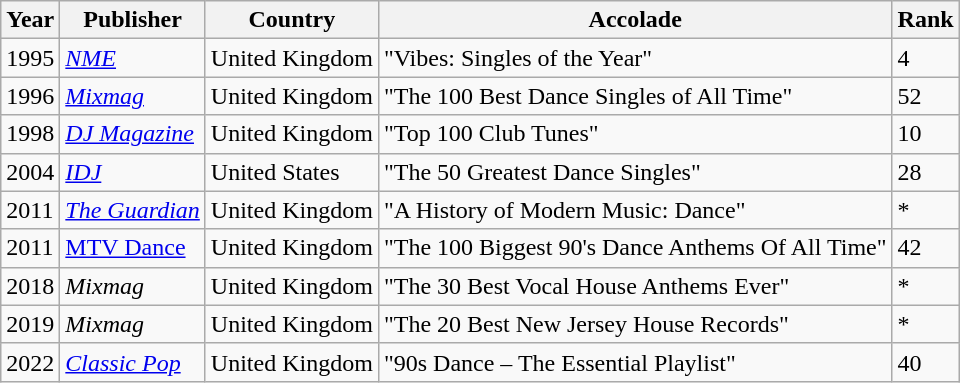<table class="wikitable sortable">
<tr>
<th>Year</th>
<th>Publisher</th>
<th>Country</th>
<th>Accolade</th>
<th>Rank</th>
</tr>
<tr>
<td>1995</td>
<td><em><a href='#'>NME</a></em></td>
<td>United Kingdom</td>
<td>"Vibes: Singles of the Year"</td>
<td>4</td>
</tr>
<tr>
<td>1996</td>
<td><em><a href='#'>Mixmag</a></em></td>
<td>United Kingdom</td>
<td>"The 100 Best Dance Singles of All Time"</td>
<td>52</td>
</tr>
<tr>
<td>1998</td>
<td><em><a href='#'>DJ Magazine</a></em></td>
<td>United Kingdom</td>
<td>"Top 100 Club Tunes"</td>
<td>10</td>
</tr>
<tr>
<td>2004</td>
<td><em><a href='#'>IDJ</a></em></td>
<td>United States</td>
<td>"The 50 Greatest Dance Singles"</td>
<td>28</td>
</tr>
<tr>
<td>2011</td>
<td><em><a href='#'>The Guardian</a></em></td>
<td>United Kingdom</td>
<td>"A History of Modern Music: Dance"</td>
<td>*</td>
</tr>
<tr>
<td>2011</td>
<td><a href='#'>MTV Dance</a></td>
<td>United Kingdom</td>
<td>"The 100 Biggest 90's Dance Anthems Of All Time"</td>
<td>42</td>
</tr>
<tr>
<td>2018</td>
<td><em>Mixmag</em></td>
<td>United Kingdom</td>
<td>"The 30 Best Vocal House Anthems Ever"</td>
<td>*</td>
</tr>
<tr>
<td>2019</td>
<td><em>Mixmag</em></td>
<td>United Kingdom</td>
<td>"The 20 Best New Jersey House Records"</td>
<td>*</td>
</tr>
<tr>
<td>2022</td>
<td><em><a href='#'>Classic Pop</a></em></td>
<td>United Kingdom</td>
<td>"90s Dance – The Essential Playlist"</td>
<td>40</td>
</tr>
</table>
